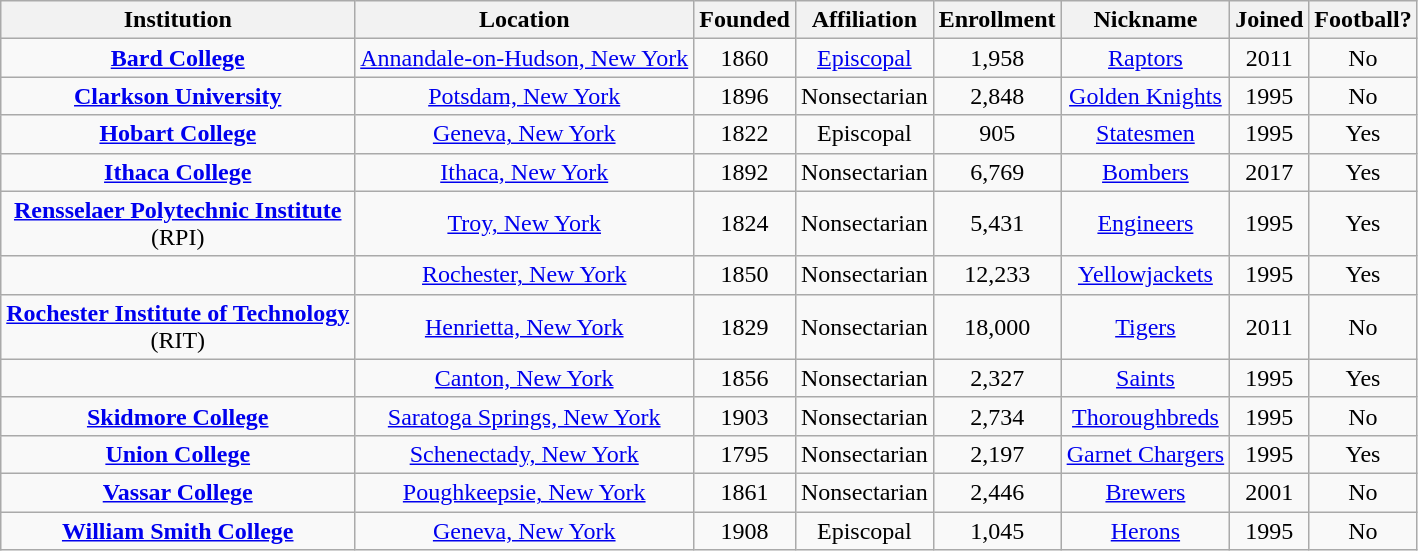<table class="wikitable sortable" style="text-align:center;">
<tr>
<th>Institution</th>
<th>Location</th>
<th>Founded</th>
<th>Affiliation</th>
<th>Enrollment</th>
<th>Nickname</th>
<th>Joined</th>
<th>Football?</th>
</tr>
<tr>
<td><strong><a href='#'>Bard College</a></strong></td>
<td><a href='#'>Annandale-on-Hudson, New York</a></td>
<td>1860</td>
<td><a href='#'>Episcopal</a></td>
<td>1,958</td>
<td><a href='#'>Raptors</a></td>
<td>2011</td>
<td>No</td>
</tr>
<tr>
<td><strong><a href='#'>Clarkson University</a></strong></td>
<td><a href='#'>Potsdam, New York</a></td>
<td>1896</td>
<td>Nonsectarian</td>
<td>2,848</td>
<td><a href='#'>Golden Knights</a></td>
<td>1995</td>
<td>No</td>
</tr>
<tr>
<td><strong><a href='#'>Hobart College</a></strong></td>
<td><a href='#'>Geneva, New York</a></td>
<td>1822</td>
<td>Episcopal</td>
<td>905</td>
<td><a href='#'>Statesmen</a></td>
<td>1995</td>
<td>Yes</td>
</tr>
<tr>
<td><strong><a href='#'>Ithaca College</a></strong></td>
<td><a href='#'>Ithaca, New York</a></td>
<td>1892</td>
<td>Nonsectarian</td>
<td>6,769</td>
<td><a href='#'>Bombers</a></td>
<td>2017</td>
<td>Yes</td>
</tr>
<tr>
<td><strong><a href='#'>Rensselaer Polytechnic Institute</a></strong><br>(RPI)</td>
<td><a href='#'>Troy, New York</a></td>
<td>1824</td>
<td>Nonsectarian</td>
<td>5,431</td>
<td><a href='#'>Engineers</a></td>
<td>1995</td>
<td>Yes</td>
</tr>
<tr>
<td></td>
<td><a href='#'>Rochester, New York</a></td>
<td>1850</td>
<td>Nonsectarian</td>
<td>12,233</td>
<td><a href='#'>Yellowjackets</a></td>
<td>1995</td>
<td>Yes</td>
</tr>
<tr>
<td><strong><a href='#'>Rochester Institute of Technology</a></strong><br>(RIT)</td>
<td><a href='#'>Henrietta, New York</a></td>
<td>1829</td>
<td>Nonsectarian</td>
<td>18,000</td>
<td><a href='#'>Tigers</a></td>
<td>2011</td>
<td>No</td>
</tr>
<tr>
<td></td>
<td><a href='#'>Canton, New York</a></td>
<td>1856</td>
<td>Nonsectarian</td>
<td>2,327</td>
<td><a href='#'>Saints</a></td>
<td>1995</td>
<td>Yes</td>
</tr>
<tr>
<td><strong><a href='#'>Skidmore College</a></strong></td>
<td><a href='#'>Saratoga Springs, New York</a></td>
<td>1903</td>
<td>Nonsectarian</td>
<td>2,734</td>
<td><a href='#'>Thoroughbreds</a></td>
<td>1995</td>
<td>No</td>
</tr>
<tr>
<td><strong><a href='#'>Union College</a></strong></td>
<td><a href='#'>Schenectady, New York</a></td>
<td>1795</td>
<td>Nonsectarian</td>
<td>2,197</td>
<td><a href='#'>Garnet Chargers</a></td>
<td>1995</td>
<td>Yes</td>
</tr>
<tr>
<td><strong><a href='#'>Vassar College</a></strong></td>
<td><a href='#'>Poughkeepsie, New York</a></td>
<td>1861</td>
<td>Nonsectarian</td>
<td>2,446</td>
<td><a href='#'>Brewers</a></td>
<td>2001</td>
<td>No</td>
</tr>
<tr>
<td><strong><a href='#'>William Smith College</a></strong></td>
<td><a href='#'>Geneva, New York</a></td>
<td>1908</td>
<td>Episcopal</td>
<td>1,045</td>
<td><a href='#'>Herons</a></td>
<td>1995</td>
<td>No</td>
</tr>
</table>
